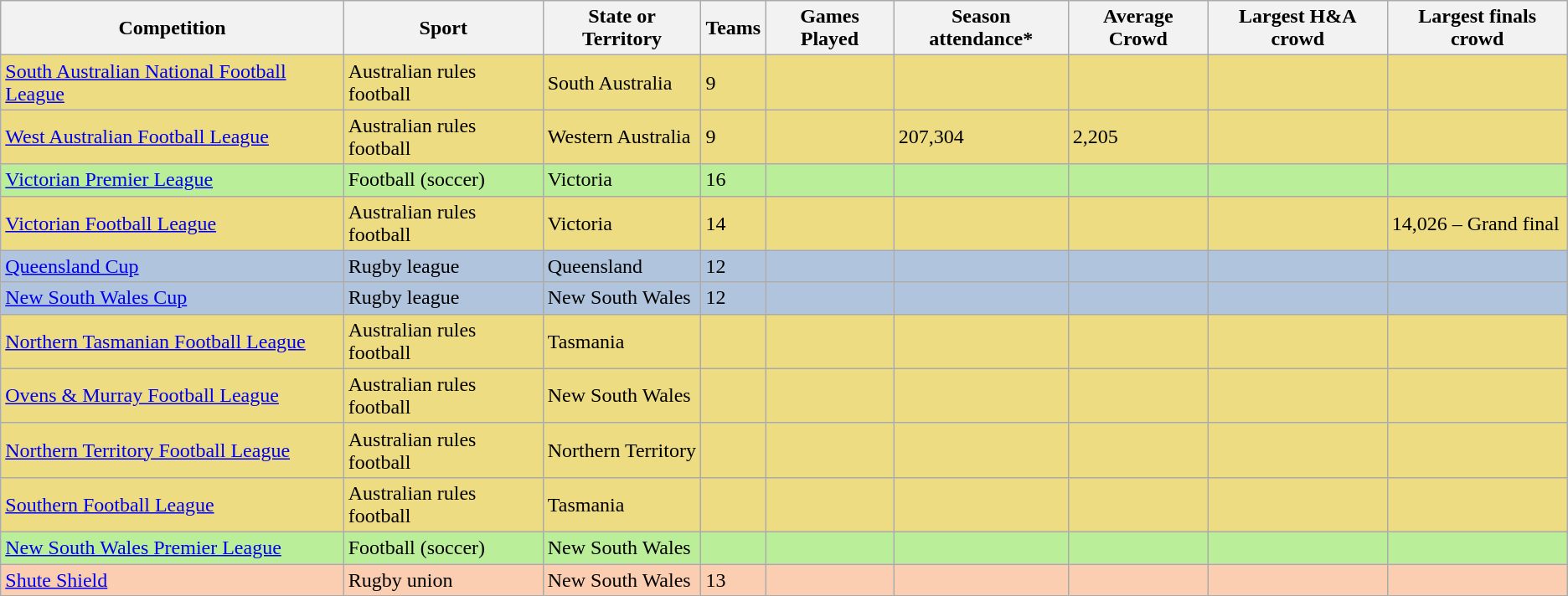<table class="wikitable">
<tr>
<th>Competition</th>
<th>Sport</th>
<th>State or Territory</th>
<th>Teams</th>
<th>Games Played</th>
<th>Season attendance*</th>
<th>Average Crowd</th>
<th>Largest H&A crowd</th>
<th>Largest finals crowd</th>
</tr>
<tr style="background:#eedc82;">
<td><a href='#'>South Australian National Football League</a></td>
<td>Australian rules football</td>
<td>South Australia</td>
<td>9</td>
<td></td>
<td></td>
<td></td>
<td></td>
<td></td>
</tr>
<tr style="background:#eedc82;">
<td><a href='#'>West Australian Football League</a></td>
<td>Australian rules football</td>
<td>Western Australia</td>
<td>9</td>
<td></td>
<td>207,304</td>
<td>2,205</td>
<td></td>
<td></td>
</tr>
<tr style="background:#be9;">
<td><a href='#'>Victorian Premier League</a></td>
<td>Football (soccer)</td>
<td>Victoria</td>
<td>16</td>
<td></td>
<td></td>
<td></td>
<td></td>
<td></td>
</tr>
<tr style="background:#eedc82;">
<td><a href='#'>Victorian Football League</a></td>
<td>Australian rules football</td>
<td>Victoria</td>
<td>14</td>
<td></td>
<td></td>
<td></td>
<td></td>
<td>14,026 – Grand final</td>
</tr>
<tr style="background:#b0c4de;">
<td><a href='#'>Queensland Cup</a></td>
<td>Rugby league</td>
<td>Queensland</td>
<td>12</td>
<td></td>
<td></td>
<td></td>
<td></td>
<td></td>
</tr>
<tr style="background:#b0c4de;">
<td><a href='#'>New South Wales Cup</a></td>
<td>Rugby league</td>
<td>New South Wales</td>
<td>12</td>
<td></td>
<td></td>
<td></td>
<td></td>
<td></td>
</tr>
<tr style="background:#eedc82;">
<td><a href='#'>Northern Tasmanian Football League</a></td>
<td>Australian rules football</td>
<td>Tasmania</td>
<td></td>
<td></td>
<td></td>
<td></td>
<td></td>
<td></td>
</tr>
<tr style="background:#eedc82;">
<td><a href='#'>Ovens & Murray Football League</a></td>
<td>Australian rules football</td>
<td>New South Wales</td>
<td></td>
<td></td>
<td></td>
<td></td>
<td></td>
<td></td>
</tr>
<tr style="background:#eedc82;">
<td><a href='#'>Northern Territory Football League</a></td>
<td>Australian rules football</td>
<td>Northern Territory</td>
<td></td>
<td></td>
<td></td>
<td></td>
<td></td>
<td></td>
</tr>
<tr style="background:#eedc82;">
<td><a href='#'>Southern Football League</a></td>
<td>Australian rules football</td>
<td>Tasmania</td>
<td></td>
<td></td>
<td></td>
<td></td>
<td></td>
<td></td>
</tr>
<tr style="background:#be9;">
<td><a href='#'>New South Wales Premier League</a></td>
<td>Football (soccer)</td>
<td>New South Wales</td>
<td></td>
<td></td>
<td></td>
<td></td>
<td></td>
<td></td>
</tr>
<tr style="background:#fbceb1;">
<td><a href='#'>Shute Shield</a></td>
<td>Rugby union</td>
<td>New South Wales</td>
<td>13</td>
<td></td>
<td></td>
<td></td>
<td></td>
<td></td>
</tr>
</table>
